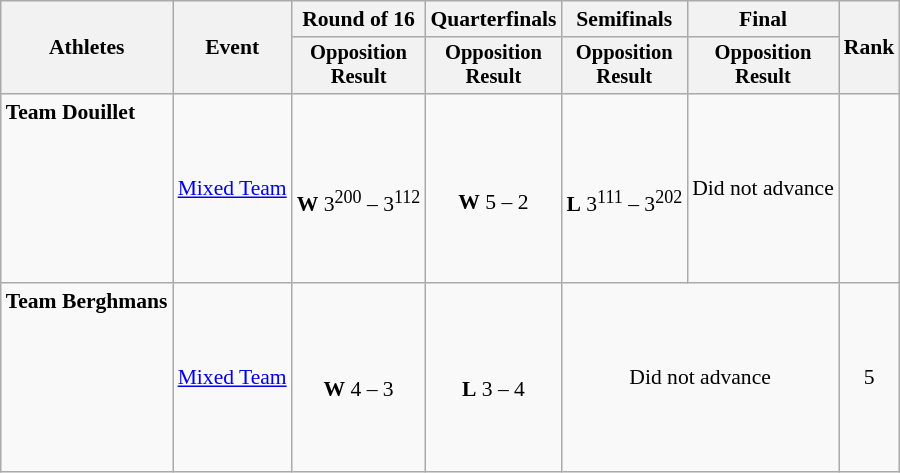<table class="wikitable" style="font-size:90%">
<tr>
<th rowspan="2">Athletes</th>
<th rowspan="2">Event</th>
<th>Round of 16</th>
<th>Quarterfinals</th>
<th>Semifinals</th>
<th>Final</th>
<th rowspan=2>Rank</th>
</tr>
<tr style="font-size:95%">
<th>Opposition<br>Result</th>
<th>Opposition<br>Result</th>
<th>Opposition<br>Result</th>
<th>Opposition<br>Result</th>
</tr>
<tr align=center>
<td align=left><strong>Team Douillet</strong><br><br><br><br><br><br><br></td>
<td align=left><a href='#'>Mixed Team</a></td>
<td><br><strong>W</strong> 3<sup>200</sup> – 3<sup>112</sup></td>
<td><br><strong>W</strong> 5 – 2</td>
<td><br><strong>L</strong> 3<sup>111</sup> – 3<sup>202</sup></td>
<td>Did not advance</td>
<td></td>
</tr>
<tr align=center>
<td align=left><strong>Team Berghmans</strong><br><br><br><br><br><br><br></td>
<td align=left><a href='#'>Mixed Team</a></td>
<td><br><strong>W</strong> 4 – 3</td>
<td><br><strong>L</strong> 3 – 4</td>
<td colspan=2>Did not advance</td>
<td>5</td>
</tr>
</table>
